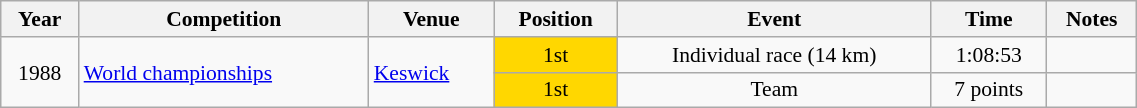<table class="wikitable" width=60% style="font-size:90%; text-align:center;">
<tr>
<th>Year</th>
<th>Competition</th>
<th>Venue</th>
<th>Position</th>
<th>Event</th>
<th>Time</th>
<th>Notes</th>
</tr>
<tr>
<td rowspan=2>1988</td>
<td align=left rowspan=2><a href='#'>World championships</a></td>
<td align=left rowspan=2> <a href='#'>Keswick</a></td>
<td bgcolor=gold>1st</td>
<td>Individual race (14 km)</td>
<td>1:08:53</td>
<td></td>
</tr>
<tr>
<td bgcolor=gold>1st</td>
<td>Team</td>
<td>7 points</td>
<td></td>
</tr>
</table>
